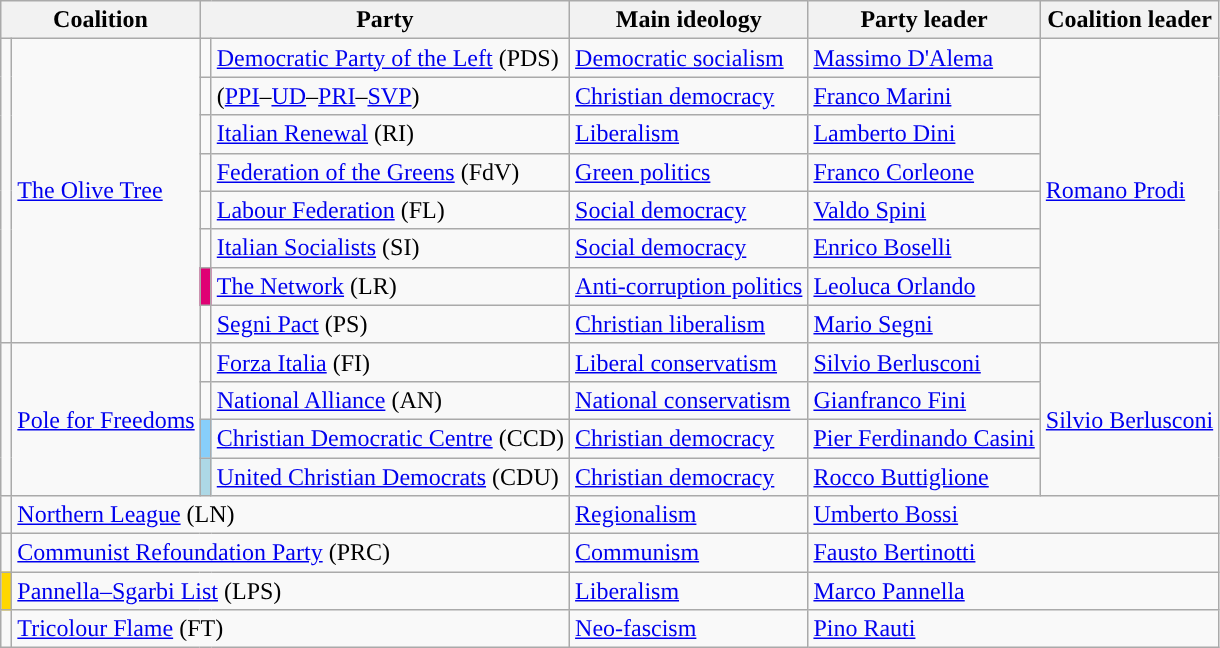<table class=wikitable style="text-align:left">
<tr>
<th colspan="2">Coalition</th>
<th colspan="2">Party</th>
<th>Main ideology</th>
<th>Party leader</th>
<th>Coalition leader</th>
</tr>
<tr>
<td rowspan="8" style="background-color:"></td>
<td rowspan=8"><a href='#'>The Olive Tree</a></td>
<td style="background-color:"></td>
<td><a href='#'>Democratic Party of the Left</a> (PDS)</td>
<td><a href='#'>Democratic socialism</a></td>
<td><a href='#'>Massimo D'Alema</a></td>
<td rowspan="8"><a href='#'>Romano Prodi</a></td>
</tr>
<tr>
<td style="background-color:"></td>
<td> (<a href='#'>PPI</a>–<a href='#'>UD</a>–<a href='#'>PRI</a>–<a href='#'>SVP</a>)</td>
<td><a href='#'>Christian democracy</a></td>
<td><a href='#'>Franco Marini</a></td>
</tr>
<tr>
<td style="background-color:"></td>
<td><a href='#'>Italian Renewal</a> (RI)</td>
<td><a href='#'>Liberalism</a></td>
<td><a href='#'>Lamberto Dini</a></td>
</tr>
<tr>
<td style="background-color:"></td>
<td><a href='#'>Federation of the Greens</a> (FdV)</td>
<td><a href='#'>Green politics</a></td>
<td><a href='#'>Franco Corleone</a></td>
</tr>
<tr>
<td style="background-color:"></td>
<td><a href='#'>Labour Federation</a> (FL)</td>
<td><a href='#'>Social democracy</a></td>
<td><a href='#'>Valdo Spini</a></td>
</tr>
<tr>
<td style="background-color:"></td>
<td><a href='#'>Italian Socialists</a> (SI)</td>
<td><a href='#'>Social democracy</a></td>
<td><a href='#'>Enrico Boselli</a></td>
</tr>
<tr>
<td bgcolor="#DF0174"></td>
<td><a href='#'>The Network</a> (LR)</td>
<td><a href='#'>Anti-corruption politics</a></td>
<td><a href='#'>Leoluca Orlando</a></td>
</tr>
<tr>
<td bgcolor=></td>
<td><a href='#'>Segni Pact</a> (PS)</td>
<td><a href='#'>Christian liberalism</a></td>
<td><a href='#'>Mario Segni</a></td>
</tr>
<tr>
<td rowspan="4" style="background-color:"></td>
<td rowspan="4"><a href='#'>Pole for Freedoms</a></td>
<td style="background-color:"></td>
<td><a href='#'>Forza Italia</a> (FI)</td>
<td><a href='#'>Liberal conservatism</a></td>
<td><a href='#'>Silvio Berlusconi</a></td>
<td rowspan="4"><a href='#'>Silvio Berlusconi</a></td>
</tr>
<tr>
<td style="background-color:"></td>
<td><a href='#'>National Alliance</a> (AN)</td>
<td><a href='#'>National conservatism</a></td>
<td><a href='#'>Gianfranco Fini</a></td>
</tr>
<tr>
<td style="background-color:lightskyblue"></td>
<td><a href='#'>Christian Democratic Centre</a> (CCD)</td>
<td><a href='#'>Christian democracy</a></td>
<td><a href='#'>Pier Ferdinando Casini</a></td>
</tr>
<tr>
<td style="background-color:lightblue"></td>
<td><a href='#'>United Christian Democrats</a> (CDU)</td>
<td><a href='#'>Christian democracy</a></td>
<td><a href='#'>Rocco Buttiglione</a></td>
</tr>
<tr>
<td style="background:"></td>
<td colspan="3"><a href='#'>Northern League</a> (LN)</td>
<td><a href='#'>Regionalism</a></td>
<td colspan="2"><a href='#'>Umberto Bossi</a></td>
</tr>
<tr>
<td style="background:"></td>
<td colspan="3"><a href='#'>Communist Refoundation Party</a> (PRC)</td>
<td><a href='#'>Communism</a></td>
<td colspan="2"><a href='#'>Fausto Bertinotti</a></td>
</tr>
<tr>
<td style="background:gold;"></td>
<td colspan="3"><a href='#'>Pannella–Sgarbi List</a> (LPS)</td>
<td><a href='#'>Liberalism</a></td>
<td colspan="2"><a href='#'>Marco Pannella</a></td>
</tr>
<tr>
<td style="background:"></td>
<td colspan="3"><a href='#'>Tricolour Flame</a> (FT)</td>
<td><a href='#'>Neo-fascism</a></td>
<td colspan="2"><a href='#'>Pino Rauti</a></td>
</tr>
</table>
